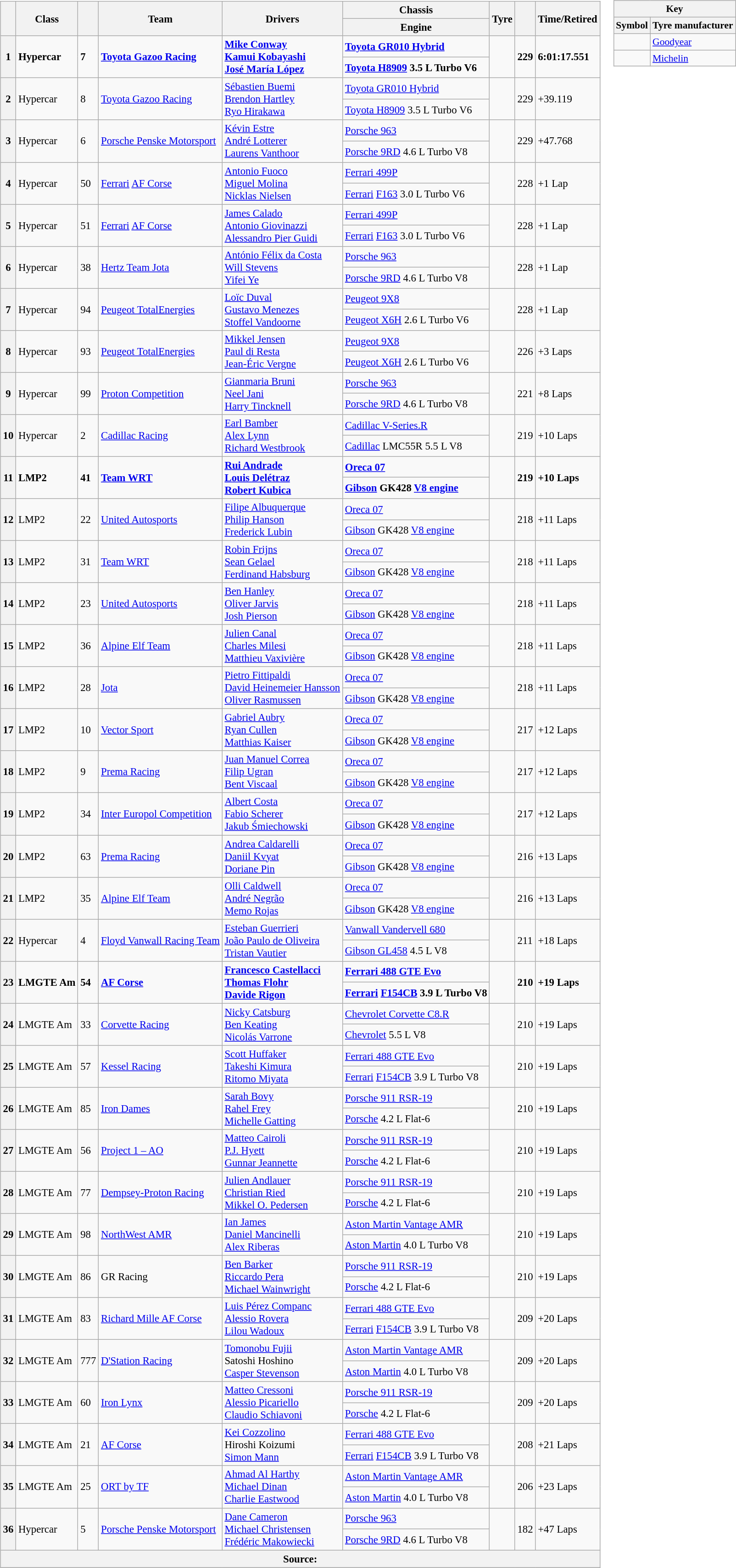<table>
<tr valign="top">
<td><br><table class="wikitable" style="font-size:95%;">
<tr>
<th rowspan=2></th>
<th rowspan=2>Class</th>
<th rowspan=2></th>
<th rowspan=2>Team</th>
<th rowspan=2>Drivers</th>
<th>Chassis</th>
<th rowspan=2>Tyre</th>
<th rowspan=2></th>
<th rowspan=2>Time/Retired</th>
</tr>
<tr>
<th>Engine</th>
</tr>
<tr style="font-weight:bold;">
<th rowspan=2>1</th>
<td rowspan=2>Hypercar</td>
<td rowspan=2>7</td>
<td rowspan=2> <a href='#'>Toyota Gazoo Racing</a></td>
<td rowspan=2> <a href='#'>Mike Conway</a><br> <a href='#'>Kamui Kobayashi</a><br> <a href='#'>José María López</a></td>
<td><a href='#'>Toyota GR010 Hybrid</a></td>
<td rowspan=2></td>
<td rowspan=2>229</td>
<td rowspan=2>6:01:17.551</td>
</tr>
<tr style="font-weight:bold;">
<td><a href='#'>Toyota H8909</a> 3.5 L Turbo V6</td>
</tr>
<tr>
<th rowspan=2>2</th>
<td rowspan=2>Hypercar</td>
<td rowspan=2>8</td>
<td rowspan=2> <a href='#'>Toyota Gazoo Racing</a></td>
<td rowspan=2> <a href='#'>Sébastien Buemi</a><br> <a href='#'>Brendon Hartley</a><br> <a href='#'>Ryo Hirakawa</a></td>
<td><a href='#'>Toyota GR010 Hybrid</a></td>
<td rowspan=2></td>
<td rowspan=2>229</td>
<td rowspan=2>+39.119</td>
</tr>
<tr>
<td><a href='#'>Toyota H8909</a> 3.5 L Turbo V6</td>
</tr>
<tr>
<th rowspan=2>3</th>
<td rowspan=2>Hypercar</td>
<td rowspan=2>6</td>
<td rowspan=2> <a href='#'>Porsche Penske Motorsport</a></td>
<td rowspan=2> <a href='#'>Kévin Estre</a><br> <a href='#'>André Lotterer</a><br> <a href='#'>Laurens Vanthoor</a></td>
<td><a href='#'>Porsche 963</a></td>
<td rowspan=2></td>
<td rowspan=2>229</td>
<td rowspan=2>+47.768</td>
</tr>
<tr>
<td><a href='#'>Porsche 9RD</a> 4.6 L Turbo V8</td>
</tr>
<tr>
<th rowspan=2>4</th>
<td rowspan=2>Hypercar</td>
<td rowspan=2>50</td>
<td rowspan=2> <a href='#'>Ferrari</a> <a href='#'>AF Corse</a></td>
<td rowspan=2> <a href='#'>Antonio Fuoco</a><br> <a href='#'>Miguel Molina</a><br> <a href='#'>Nicklas Nielsen</a></td>
<td><a href='#'>Ferrari 499P</a></td>
<td rowspan=2></td>
<td rowspan=2>228</td>
<td rowspan=2>+1 Lap</td>
</tr>
<tr>
<td><a href='#'>Ferrari</a> <a href='#'>F163</a> 3.0 L Turbo V6</td>
</tr>
<tr>
<th rowspan=2>5</th>
<td rowspan=2>Hypercar</td>
<td rowspan=2>51</td>
<td rowspan=2> <a href='#'>Ferrari</a> <a href='#'>AF Corse</a></td>
<td rowspan=2> <a href='#'>James Calado</a><br> <a href='#'>Antonio Giovinazzi</a><br> <a href='#'>Alessandro Pier Guidi</a></td>
<td><a href='#'>Ferrari 499P</a></td>
<td rowspan=2></td>
<td rowspan=2>228</td>
<td rowspan=2>+1 Lap</td>
</tr>
<tr>
<td><a href='#'>Ferrari</a> <a href='#'>F163</a> 3.0 L Turbo V6</td>
</tr>
<tr>
<th rowspan=2>6</th>
<td rowspan=2>Hypercar</td>
<td rowspan=2>38</td>
<td rowspan=2> <a href='#'>Hertz Team Jota</a></td>
<td rowspan=2> <a href='#'>António Félix da Costa</a><br> <a href='#'>Will Stevens</a><br> <a href='#'>Yifei Ye</a></td>
<td><a href='#'>Porsche 963</a></td>
<td rowspan=2></td>
<td rowspan=2>228</td>
<td rowspan=2>+1 Lap</td>
</tr>
<tr>
<td><a href='#'>Porsche 9RD</a> 4.6 L Turbo V8</td>
</tr>
<tr>
<th rowspan=2>7</th>
<td rowspan=2>Hypercar</td>
<td rowspan=2>94</td>
<td rowspan=2> <a href='#'>Peugeot TotalEnergies</a></td>
<td rowspan=2> <a href='#'>Loïc Duval</a><br> <a href='#'>Gustavo Menezes</a><br> <a href='#'>Stoffel Vandoorne</a></td>
<td><a href='#'>Peugeot 9X8</a></td>
<td rowspan=2></td>
<td rowspan=2>228</td>
<td rowspan=2>+1 Lap</td>
</tr>
<tr>
<td><a href='#'>Peugeot X6H</a> 2.6 L Turbo V6</td>
</tr>
<tr>
<th rowspan=2>8</th>
<td rowspan=2>Hypercar</td>
<td rowspan=2>93</td>
<td rowspan=2> <a href='#'>Peugeot TotalEnergies</a></td>
<td rowspan=2> <a href='#'>Mikkel Jensen</a><br> <a href='#'>Paul di Resta</a><br> <a href='#'>Jean-Éric Vergne</a></td>
<td><a href='#'>Peugeot 9X8</a></td>
<td rowspan=2></td>
<td rowspan=2>226</td>
<td rowspan=2>+3 Laps</td>
</tr>
<tr>
<td><a href='#'>Peugeot X6H</a> 2.6 L Turbo V6</td>
</tr>
<tr>
<th rowspan=2>9</th>
<td rowspan=2>Hypercar</td>
<td rowspan=2>99</td>
<td rowspan=2> <a href='#'>Proton Competition</a></td>
<td rowspan=2> <a href='#'>Gianmaria Bruni</a><br> <a href='#'>Neel Jani</a><br> <a href='#'>Harry Tincknell</a></td>
<td><a href='#'>Porsche 963</a></td>
<td rowspan=2></td>
<td rowspan=2>221</td>
<td rowspan=2>+8 Laps</td>
</tr>
<tr>
<td><a href='#'>Porsche 9RD</a> 4.6 L Turbo V8</td>
</tr>
<tr>
<th rowspan=2>10</th>
<td rowspan=2>Hypercar</td>
<td rowspan=2>2</td>
<td rowspan=2> <a href='#'>Cadillac Racing</a></td>
<td rowspan=2> <a href='#'>Earl Bamber</a><br> <a href='#'>Alex Lynn</a><br> <a href='#'>Richard Westbrook</a></td>
<td><a href='#'>Cadillac V-Series.R</a></td>
<td rowspan=2></td>
<td rowspan=2>219</td>
<td rowspan=2>+10 Laps</td>
</tr>
<tr>
<td><a href='#'>Cadillac</a> LMC55R 5.5 L V8</td>
</tr>
<tr style="font-weight:bold;">
<th rowspan=2>11</th>
<td rowspan=2>LMP2</td>
<td rowspan=2>41</td>
<td rowspan=2> <a href='#'>Team WRT</a></td>
<td rowspan=2> <a href='#'>Rui Andrade</a><br> <a href='#'>Louis Delétraz</a><br> <a href='#'>Robert Kubica</a></td>
<td><a href='#'>Oreca 07</a></td>
<td rowspan=2></td>
<td rowspan=2>219</td>
<td rowspan=2>+10 Laps</td>
</tr>
<tr style="font-weight:bold;">
<td><a href='#'>Gibson</a> GK428 <a href='#'>V8 engine</a></td>
</tr>
<tr>
<th rowspan=2>12</th>
<td rowspan=2>LMP2</td>
<td rowspan=2>22</td>
<td rowspan=2> <a href='#'>United Autosports</a></td>
<td rowspan=2> <a href='#'>Filipe Albuquerque</a><br> <a href='#'>Philip Hanson</a><br> <a href='#'>Frederick Lubin</a></td>
<td><a href='#'>Oreca 07</a></td>
<td rowspan=2></td>
<td rowspan=2>218</td>
<td rowspan=2>+11 Laps</td>
</tr>
<tr>
<td><a href='#'>Gibson</a> GK428 <a href='#'>V8 engine</a></td>
</tr>
<tr>
<th rowspan=2>13</th>
<td rowspan=2>LMP2</td>
<td rowspan=2>31</td>
<td rowspan=2> <a href='#'>Team WRT</a></td>
<td rowspan=2> <a href='#'>Robin Frijns</a><br> <a href='#'>Sean Gelael</a><br> <a href='#'>Ferdinand Habsburg</a></td>
<td><a href='#'>Oreca 07</a></td>
<td rowspan=2></td>
<td rowspan=2>218</td>
<td rowspan=2>+11 Laps</td>
</tr>
<tr>
<td><a href='#'>Gibson</a> GK428 <a href='#'>V8 engine</a></td>
</tr>
<tr>
<th rowspan=2>14</th>
<td rowspan=2>LMP2</td>
<td rowspan=2>23</td>
<td rowspan=2> <a href='#'>United Autosports</a></td>
<td rowspan=2> <a href='#'>Ben Hanley</a><br> <a href='#'>Oliver Jarvis</a><br> <a href='#'>Josh Pierson</a></td>
<td><a href='#'>Oreca 07</a></td>
<td rowspan=2></td>
<td rowspan=2>218</td>
<td rowspan=2>+11 Laps</td>
</tr>
<tr>
<td><a href='#'>Gibson</a> GK428 <a href='#'>V8 engine</a></td>
</tr>
<tr>
<th rowspan=2>15</th>
<td rowspan=2>LMP2</td>
<td rowspan=2>36</td>
<td rowspan=2> <a href='#'>Alpine Elf Team</a></td>
<td rowspan=2> <a href='#'>Julien Canal</a><br> <a href='#'>Charles Milesi</a><br> <a href='#'>Matthieu Vaxivière</a></td>
<td><a href='#'>Oreca 07</a></td>
<td rowspan=2></td>
<td rowspan=2>218</td>
<td rowspan=2>+11 Laps</td>
</tr>
<tr>
<td><a href='#'>Gibson</a> GK428 <a href='#'>V8 engine</a></td>
</tr>
<tr>
<th rowspan=2>16</th>
<td rowspan=2>LMP2</td>
<td rowspan=2>28</td>
<td rowspan=2> <a href='#'>Jota</a></td>
<td rowspan=2> <a href='#'>Pietro Fittipaldi</a><br> <a href='#'>David Heinemeier Hansson</a><br> <a href='#'>Oliver Rasmussen</a></td>
<td><a href='#'>Oreca 07</a></td>
<td rowspan=2></td>
<td rowspan=2>218</td>
<td rowspan=2>+11 Laps</td>
</tr>
<tr>
<td><a href='#'>Gibson</a> GK428 <a href='#'>V8 engine</a></td>
</tr>
<tr>
<th rowspan=2>17</th>
<td rowspan=2>LMP2</td>
<td rowspan=2>10</td>
<td rowspan=2> <a href='#'>Vector Sport</a></td>
<td rowspan=2> <a href='#'>Gabriel Aubry</a><br> <a href='#'>Ryan Cullen</a><br> <a href='#'>Matthias Kaiser</a></td>
<td><a href='#'>Oreca 07</a></td>
<td rowspan=2></td>
<td rowspan=2>217</td>
<td rowspan=2>+12 Laps</td>
</tr>
<tr>
<td><a href='#'>Gibson</a> GK428 <a href='#'>V8 engine</a></td>
</tr>
<tr>
<th rowspan=2>18</th>
<td rowspan=2>LMP2</td>
<td rowspan=2>9</td>
<td rowspan=2> <a href='#'>Prema Racing</a></td>
<td rowspan=2> <a href='#'>Juan Manuel Correa</a><br> <a href='#'>Filip Ugran</a><br> <a href='#'>Bent Viscaal</a></td>
<td><a href='#'>Oreca 07</a></td>
<td rowspan=2></td>
<td rowspan=2>217</td>
<td rowspan=2>+12 Laps</td>
</tr>
<tr>
<td><a href='#'>Gibson</a> GK428 <a href='#'>V8 engine</a></td>
</tr>
<tr>
<th rowspan=2>19</th>
<td rowspan=2>LMP2</td>
<td rowspan=2>34</td>
<td rowspan=2> <a href='#'>Inter Europol Competition</a></td>
<td rowspan=2> <a href='#'>Albert Costa</a><br> <a href='#'>Fabio Scherer</a><br> <a href='#'>Jakub Śmiechowski</a></td>
<td><a href='#'>Oreca 07</a></td>
<td rowspan=2></td>
<td rowspan=2>217</td>
<td rowspan=2>+12 Laps</td>
</tr>
<tr>
<td><a href='#'>Gibson</a> GK428 <a href='#'>V8 engine</a></td>
</tr>
<tr>
<th rowspan=2>20</th>
<td rowspan=2>LMP2</td>
<td rowspan=2>63</td>
<td rowspan=2> <a href='#'>Prema Racing</a></td>
<td rowspan=2> <a href='#'>Andrea Caldarelli</a><br> <a href='#'>Daniil Kvyat</a><br> <a href='#'>Doriane Pin</a></td>
<td><a href='#'>Oreca 07</a></td>
<td rowspan=2></td>
<td rowspan=2>216</td>
<td rowspan=2>+13 Laps</td>
</tr>
<tr>
<td><a href='#'>Gibson</a> GK428 <a href='#'>V8 engine</a></td>
</tr>
<tr>
<th rowspan=2>21</th>
<td rowspan=2>LMP2</td>
<td rowspan=2>35</td>
<td rowspan=2> <a href='#'>Alpine Elf Team</a></td>
<td rowspan=2> <a href='#'>Olli Caldwell</a><br> <a href='#'>André Negrão</a><br> <a href='#'>Memo Rojas</a></td>
<td><a href='#'>Oreca 07</a></td>
<td rowspan=2></td>
<td rowspan=2>216</td>
<td rowspan=2>+13 Laps</td>
</tr>
<tr>
<td><a href='#'>Gibson</a> GK428 <a href='#'>V8 engine</a></td>
</tr>
<tr>
<th rowspan=2>22</th>
<td rowspan=2>Hypercar</td>
<td rowspan=2>4</td>
<td rowspan=2> <a href='#'>Floyd Vanwall Racing Team</a></td>
<td rowspan=2> <a href='#'>Esteban Guerrieri</a><br> <a href='#'>João Paulo de Oliveira</a><br> <a href='#'>Tristan Vautier</a></td>
<td><a href='#'>Vanwall Vandervell 680</a></td>
<td rowspan=2></td>
<td rowspan=2>211</td>
<td rowspan=2>+18 Laps</td>
</tr>
<tr>
<td><a href='#'>Gibson GL458</a> 4.5 L V8</td>
</tr>
<tr style="font-weight:bold;">
<th rowspan=2>23</th>
<td rowspan=2>LMGTE Am</td>
<td rowspan=2>54</td>
<td rowspan=2> <a href='#'>AF Corse</a></td>
<td rowspan=2> <a href='#'>Francesco Castellacci</a><br> <a href='#'>Thomas Flohr</a><br> <a href='#'>Davide Rigon</a></td>
<td><a href='#'>Ferrari 488 GTE Evo</a></td>
<td rowspan=2></td>
<td rowspan=2>210</td>
<td rowspan=2>+19 Laps</td>
</tr>
<tr style="font-weight:bold;">
<td><a href='#'>Ferrari</a> <a href='#'>F154CB</a> 3.9 L Turbo V8</td>
</tr>
<tr>
<th rowspan=2>24</th>
<td rowspan=2>LMGTE Am</td>
<td rowspan=2>33</td>
<td rowspan=2> <a href='#'>Corvette Racing</a></td>
<td rowspan=2> <a href='#'>Nicky Catsburg</a><br> <a href='#'>Ben Keating</a><br> <a href='#'>Nicolás Varrone</a></td>
<td><a href='#'>Chevrolet Corvette C8.R</a></td>
<td rowspan=2></td>
<td rowspan=2>210</td>
<td rowspan=2>+19 Laps</td>
</tr>
<tr>
<td><a href='#'>Chevrolet</a> 5.5 L V8</td>
</tr>
<tr>
<th rowspan=2>25</th>
<td rowspan=2>LMGTE Am</td>
<td rowspan=2>57</td>
<td rowspan=2> <a href='#'>Kessel Racing</a></td>
<td rowspan=2> <a href='#'>Scott Huffaker</a><br> <a href='#'>Takeshi Kimura</a><br> <a href='#'>Ritomo Miyata</a></td>
<td><a href='#'>Ferrari 488 GTE Evo</a></td>
<td rowspan=2></td>
<td rowspan=2>210</td>
<td rowspan=2>+19 Laps</td>
</tr>
<tr>
<td><a href='#'>Ferrari</a> <a href='#'>F154CB</a> 3.9 L Turbo V8</td>
</tr>
<tr>
<th rowspan=2>26</th>
<td rowspan=2>LMGTE Am</td>
<td rowspan=2>85</td>
<td rowspan=2> <a href='#'>Iron Dames</a></td>
<td rowspan=2> <a href='#'>Sarah Bovy</a><br> <a href='#'>Rahel Frey</a><br> <a href='#'>Michelle Gatting</a></td>
<td><a href='#'>Porsche 911 RSR-19</a></td>
<td rowspan=2></td>
<td rowspan=2>210</td>
<td rowspan=2>+19 Laps</td>
</tr>
<tr>
<td><a href='#'>Porsche</a> 4.2 L Flat-6</td>
</tr>
<tr>
<th rowspan=2>27</th>
<td rowspan=2>LMGTE Am</td>
<td rowspan=2>56</td>
<td rowspan=2> <a href='#'>Project 1 – AO</a></td>
<td rowspan=2> <a href='#'>Matteo Cairoli</a><br> <a href='#'>P.J. Hyett</a><br> <a href='#'>Gunnar Jeannette</a></td>
<td><a href='#'>Porsche 911 RSR-19</a></td>
<td rowspan=2></td>
<td rowspan=2>210</td>
<td rowspan=2>+19 Laps</td>
</tr>
<tr>
<td><a href='#'>Porsche</a> 4.2 L Flat-6</td>
</tr>
<tr>
<th rowspan=2>28</th>
<td rowspan=2>LMGTE Am</td>
<td rowspan=2>77</td>
<td rowspan=2> <a href='#'>Dempsey-Proton Racing</a></td>
<td rowspan=2> <a href='#'>Julien Andlauer</a><br> <a href='#'>Christian Ried</a><br> <a href='#'>Mikkel O. Pedersen</a></td>
<td><a href='#'>Porsche 911 RSR-19</a></td>
<td rowspan=2></td>
<td rowspan=2>210</td>
<td rowspan=2>+19 Laps</td>
</tr>
<tr>
<td><a href='#'>Porsche</a> 4.2 L Flat-6</td>
</tr>
<tr>
<th rowspan=2>29</th>
<td rowspan=2>LMGTE Am</td>
<td rowspan=2>98</td>
<td rowspan=2> <a href='#'>NorthWest AMR</a></td>
<td rowspan=2> <a href='#'>Ian James</a><br> <a href='#'>Daniel Mancinelli</a><br> <a href='#'>Alex Riberas</a></td>
<td><a href='#'>Aston Martin Vantage AMR</a></td>
<td rowspan=2></td>
<td rowspan=2>210</td>
<td rowspan=2>+19 Laps</td>
</tr>
<tr>
<td><a href='#'>Aston Martin</a> 4.0 L Turbo V8</td>
</tr>
<tr>
<th rowspan=2>30</th>
<td rowspan=2>LMGTE Am</td>
<td rowspan=2>86</td>
<td rowspan=2> GR Racing</td>
<td rowspan=2> <a href='#'>Ben Barker</a><br> <a href='#'>Riccardo Pera</a><br> <a href='#'>Michael Wainwright</a></td>
<td><a href='#'>Porsche 911 RSR-19</a></td>
<td rowspan=2></td>
<td rowspan=2>210</td>
<td rowspan=2>+19 Laps</td>
</tr>
<tr>
<td><a href='#'>Porsche</a> 4.2 L Flat-6</td>
</tr>
<tr>
<th rowspan=2>31</th>
<td rowspan=2>LMGTE Am</td>
<td rowspan=2>83</td>
<td rowspan=2> <a href='#'>Richard Mille AF Corse</a></td>
<td rowspan=2> <a href='#'>Luis Pérez Companc</a><br> <a href='#'>Alessio Rovera</a><br> <a href='#'>Lilou Wadoux</a></td>
<td><a href='#'>Ferrari 488 GTE Evo</a></td>
<td rowspan=2></td>
<td rowspan=2>209</td>
<td rowspan=2>+20 Laps</td>
</tr>
<tr>
<td><a href='#'>Ferrari</a> <a href='#'>F154CB</a> 3.9 L Turbo V8</td>
</tr>
<tr>
<th rowspan=2>32</th>
<td rowspan=2>LMGTE Am</td>
<td rowspan=2>777</td>
<td rowspan=2> <a href='#'>D'Station Racing</a></td>
<td rowspan=2> <a href='#'>Tomonobu Fujii</a><br> Satoshi Hoshino<br> <a href='#'>Casper Stevenson</a></td>
<td><a href='#'>Aston Martin Vantage AMR</a></td>
<td rowspan=2></td>
<td rowspan=2>209</td>
<td rowspan=2>+20 Laps</td>
</tr>
<tr>
<td><a href='#'>Aston Martin</a> 4.0 L Turbo V8</td>
</tr>
<tr>
<th rowspan=2>33</th>
<td rowspan=2>LMGTE Am</td>
<td rowspan=2>60</td>
<td rowspan=2> <a href='#'>Iron Lynx</a></td>
<td rowspan=2> <a href='#'>Matteo Cressoni</a><br> <a href='#'>Alessio Picariello</a><br> <a href='#'>Claudio Schiavoni</a></td>
<td><a href='#'>Porsche 911 RSR-19</a></td>
<td rowspan=2></td>
<td rowspan=2>209</td>
<td rowspan=2>+20 Laps</td>
</tr>
<tr>
<td><a href='#'>Porsche</a> 4.2 L Flat-6</td>
</tr>
<tr>
<th rowspan=2>34</th>
<td rowspan=2>LMGTE Am</td>
<td rowspan=2>21</td>
<td rowspan=2> <a href='#'>AF Corse</a></td>
<td rowspan=2> <a href='#'>Kei Cozzolino</a><br> Hiroshi Koizumi<br> <a href='#'>Simon Mann</a></td>
<td><a href='#'>Ferrari 488 GTE Evo</a></td>
<td rowspan=2></td>
<td rowspan=2>208</td>
<td rowspan=2>+21 Laps</td>
</tr>
<tr>
<td><a href='#'>Ferrari</a> <a href='#'>F154CB</a> 3.9 L Turbo V8</td>
</tr>
<tr>
<th rowspan=2>35</th>
<td rowspan=2>LMGTE Am</td>
<td rowspan=2>25</td>
<td rowspan=2> <a href='#'>ORT by TF</a></td>
<td rowspan=2> <a href='#'>Ahmad Al Harthy</a><br> <a href='#'>Michael Dinan</a><br> <a href='#'>Charlie Eastwood</a></td>
<td><a href='#'>Aston Martin Vantage AMR</a></td>
<td rowspan=2></td>
<td rowspan=2>206</td>
<td rowspan=2>+23 Laps</td>
</tr>
<tr>
<td><a href='#'>Aston Martin</a> 4.0 L Turbo V8</td>
</tr>
<tr>
<th rowspan=2>36</th>
<td rowspan=2>Hypercar</td>
<td rowspan=2>5</td>
<td rowspan=2> <a href='#'>Porsche Penske Motorsport</a></td>
<td rowspan=2> <a href='#'>Dane Cameron</a><br> <a href='#'>Michael Christensen</a><br> <a href='#'>Frédéric Makowiecki</a></td>
<td><a href='#'>Porsche 963</a></td>
<td rowspan=2></td>
<td rowspan=2>182</td>
<td rowspan=2>+47 Laps</td>
</tr>
<tr>
<td><a href='#'>Porsche 9RD</a> 4.6 L Turbo V8</td>
</tr>
<tr>
<th colspan="9">Source:</th>
</tr>
<tr>
</tr>
</table>
</td>
<td><br><table style="margin-right:0; font-size:90%" class="wikitable">
<tr>
<th scope="col" colspan=2>Key</th>
</tr>
<tr>
<th scope="col">Symbol</th>
<th scope="col">Tyre manufacturer</th>
</tr>
<tr>
<td></td>
<td><a href='#'>Goodyear</a></td>
</tr>
<tr>
<td></td>
<td><a href='#'>Michelin</a></td>
</tr>
</table>
</td>
</tr>
</table>
